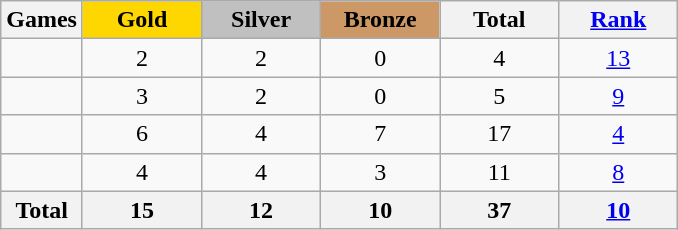<table class="wikitable" style="text-align:center">
<tr>
<th>Games</th>
<td style="background:gold; width:4.5em; font-weight:bold;">Gold</td>
<td style="background:silver; width:4.5em; font-weight:bold;">Silver</td>
<td style="background:#cc9966; width:4.5em; font-weight:bold;">Bronze</td>
<th style="width:4.5em; font-weight:bold;">Total</th>
<th style="width:4.5em; font-weight:bold;"><a href='#'>Rank</a></th>
</tr>
<tr>
<td align=left></td>
<td>2</td>
<td>2</td>
<td>0</td>
<td>4</td>
<td><a href='#'>13</a></td>
</tr>
<tr>
<td align=left></td>
<td>3</td>
<td>2</td>
<td>0</td>
<td>5</td>
<td><a href='#'>9</a></td>
</tr>
<tr>
<td align=left></td>
<td>6</td>
<td>4</td>
<td>7</td>
<td>17</td>
<td><a href='#'>4</a></td>
</tr>
<tr>
<td align=left></td>
<td>4</td>
<td>4</td>
<td>3</td>
<td>11</td>
<td><a href='#'>8</a></td>
</tr>
<tr>
<th>Total</th>
<th>15</th>
<th>12</th>
<th>10</th>
<th>37</th>
<th><a href='#'>10</a></th>
</tr>
</table>
